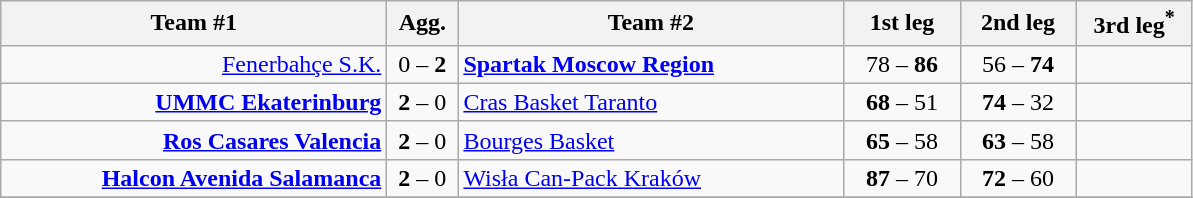<table class=wikitable style="text-align:center">
<tr>
<th width=250>Team #1</th>
<th width=40>Agg.</th>
<th width=250>Team #2</th>
<th width=70>1st leg</th>
<th width=70>2nd leg</th>
<th width=70>3rd leg<sup>*</sup></th>
</tr>
<tr>
<td align=right><a href='#'>Fenerbahçe S.K.</a> </td>
<td>0 – <strong>2</strong></td>
<td align=left> <strong><a href='#'>Spartak Moscow Region</a></strong></td>
<td>78 – <strong>86</strong></td>
<td>56 – <strong>74</strong></td>
<td></td>
</tr>
<tr>
<td align=right><strong><a href='#'>UMMC Ekaterinburg</a></strong> </td>
<td><strong>2</strong> – 0</td>
<td align=left> <a href='#'>Cras Basket Taranto</a></td>
<td><strong>68</strong> – 51</td>
<td><strong>74</strong> – 32</td>
<td></td>
</tr>
<tr>
<td align=right><strong><a href='#'>Ros Casares Valencia</a></strong> </td>
<td><strong>2</strong> – 0</td>
<td align=left> <a href='#'>Bourges Basket</a></td>
<td><strong>65</strong> – 58</td>
<td><strong>63</strong> – 58</td>
<td></td>
</tr>
<tr>
<td align=right><strong><a href='#'>Halcon Avenida Salamanca</a></strong> </td>
<td><strong>2</strong> – 0</td>
<td align=left> <a href='#'>Wisła Can-Pack Kraków</a></td>
<td><strong>87</strong> – 70</td>
<td><strong>72</strong> – 60</td>
<td></td>
</tr>
<tr>
</tr>
</table>
